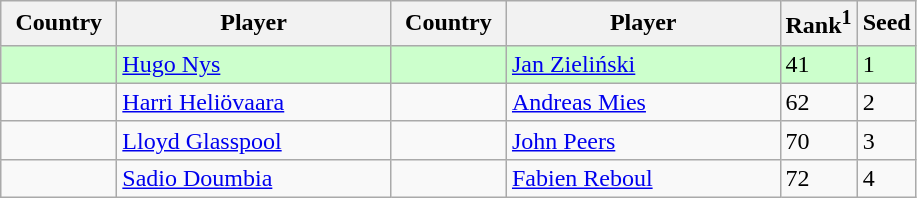<table class="sortable wikitable">
<tr>
<th width="70">Country</th>
<th width="175">Player</th>
<th width="70">Country</th>
<th width="175">Player</th>
<th>Rank<sup>1</sup></th>
<th>Seed</th>
</tr>
<tr bgcolor=#cfc>
<td></td>
<td><a href='#'>Hugo Nys</a></td>
<td></td>
<td><a href='#'>Jan Zieliński</a></td>
<td>41</td>
<td>1</td>
</tr>
<tr>
<td></td>
<td><a href='#'>Harri Heliövaara</a></td>
<td></td>
<td><a href='#'>Andreas Mies</a></td>
<td>62</td>
<td>2</td>
</tr>
<tr>
<td></td>
<td><a href='#'>Lloyd Glasspool</a></td>
<td></td>
<td><a href='#'>John Peers</a></td>
<td>70</td>
<td>3</td>
</tr>
<tr>
<td></td>
<td><a href='#'>Sadio Doumbia</a></td>
<td></td>
<td><a href='#'>Fabien Reboul</a></td>
<td>72</td>
<td>4</td>
</tr>
</table>
